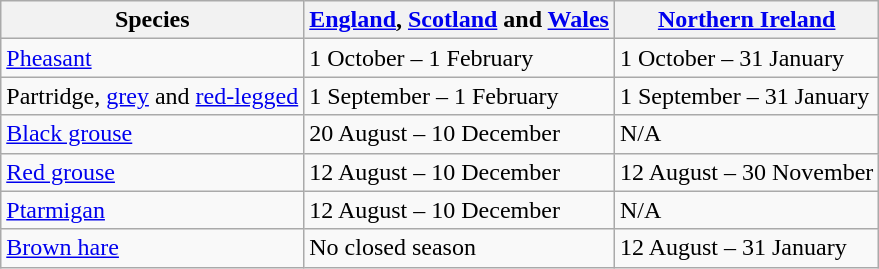<table class="wikitable">
<tr>
<th>Species</th>
<th><a href='#'>England</a>, <a href='#'>Scotland</a> and <a href='#'>Wales</a></th>
<th><a href='#'>Northern Ireland</a></th>
</tr>
<tr>
<td><a href='#'>Pheasant</a></td>
<td>1 October – 1 February</td>
<td>1 October – 31 January</td>
</tr>
<tr>
<td>Partridge, <a href='#'>grey</a> and <a href='#'>red-legged</a></td>
<td>1 September – 1 February</td>
<td>1 September – 31 January</td>
</tr>
<tr>
<td><a href='#'>Black grouse</a></td>
<td>20 August – 10 December</td>
<td>N/A</td>
</tr>
<tr>
<td><a href='#'>Red grouse</a></td>
<td>12 August – 10 December</td>
<td>12 August – 30 November</td>
</tr>
<tr>
<td><a href='#'>Ptarmigan</a></td>
<td>12 August – 10 December</td>
<td>N/A</td>
</tr>
<tr>
<td><a href='#'>Brown hare</a></td>
<td>No closed season</td>
<td>12 August – 31 January</td>
</tr>
</table>
